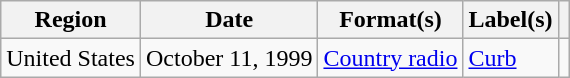<table class="wikitable">
<tr>
<th>Region</th>
<th>Date</th>
<th>Format(s)</th>
<th>Label(s)</th>
<th></th>
</tr>
<tr>
<td>United States</td>
<td>October 11, 1999</td>
<td><a href='#'>Country radio</a></td>
<td><a href='#'>Curb</a></td>
<td></td>
</tr>
</table>
